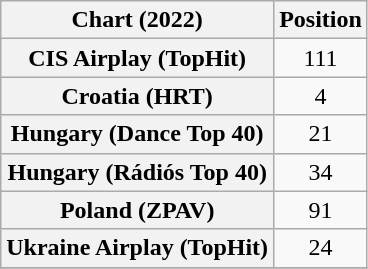<table class="wikitable sortable plainrowheaders" style="text-align:center;">
<tr>
<th scope="col">Chart (2022)</th>
<th scope="col">Position</th>
</tr>
<tr>
<th scope="row">CIS Airplay (TopHit)</th>
<td>111</td>
</tr>
<tr>
<th scope="row">Croatia (HRT)</th>
<td>4</td>
</tr>
<tr>
<th scope="row">Hungary (Dance Top 40)</th>
<td>21</td>
</tr>
<tr>
<th scope="row">Hungary (Rádiós Top 40)</th>
<td>34</td>
</tr>
<tr>
<th scope="row">Poland (ZPAV)</th>
<td>91</td>
</tr>
<tr>
<th scope="row">Ukraine Airplay (TopHit)</th>
<td>24</td>
</tr>
<tr>
</tr>
</table>
